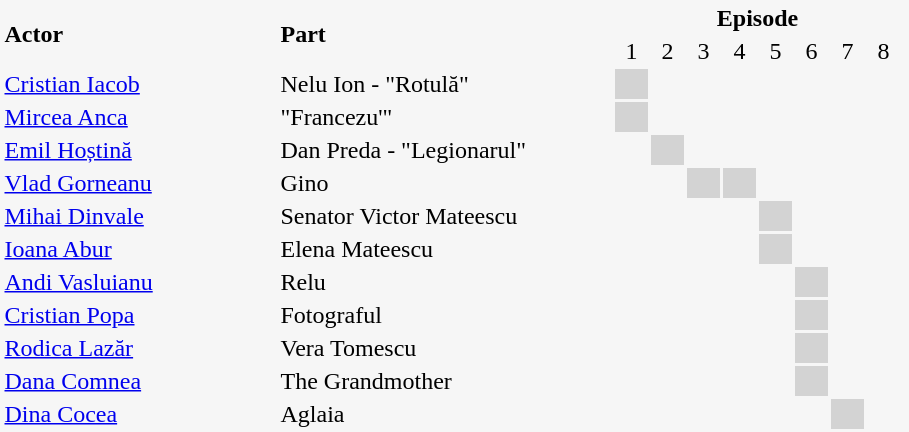<table style="color:black; background-color: #F6F6F6;">
<tr>
<td rowspan="2" width="180" style="font-weight:bold">Actor</td>
<td rowspan="2" width="220" style="font-weight:bold">Part</td>
<td colspan="8" align="center" style="font-weight:bold">Episode</td>
</tr>
<tr style="text-align:center">
<td width="20">1</td>
<td width="20">2</td>
<td width="20">3</td>
<td width="20">4</td>
<td width="20">5</td>
<td width="20">6</td>
<td width="20">7</td>
<td width="20">8</td>
</tr>
<tr>
<td><a href='#'>Cristian Iacob</a></td>
<td>Nelu Ion - "Rotulă"</td>
<td bgcolor="lightgray"></td>
<td></td>
<td></td>
<td></td>
<td></td>
<td></td>
<td></td>
<td></td>
</tr>
<tr>
<td><a href='#'>Mircea Anca</a></td>
<td>"Francezu'"</td>
<td bgcolor="lightgray"></td>
<td></td>
<td></td>
<td></td>
<td></td>
<td></td>
<td></td>
<td></td>
</tr>
<tr>
<td><a href='#'>Emil Hoștină</a></td>
<td>Dan Preda - "Legionarul"</td>
<td></td>
<td bgcolor="lightgray"></td>
<td></td>
<td></td>
<td></td>
<td></td>
<td></td>
<td></td>
</tr>
<tr>
<td><a href='#'>Vlad Gorneanu</a></td>
<td>Gino</td>
<td></td>
<td></td>
<td bgcolor="lightgray"></td>
<td bgcolor="lightgray"></td>
<td></td>
<td></td>
<td></td>
<td></td>
</tr>
<tr>
<td><a href='#'>Mihai Dinvale</a></td>
<td>Senator Victor Mateescu</td>
<td></td>
<td></td>
<td></td>
<td></td>
<td bgcolor="lightgray"></td>
<td></td>
<td></td>
<td></td>
</tr>
<tr>
<td><a href='#'>Ioana Abur</a></td>
<td>Elena Mateescu</td>
<td></td>
<td></td>
<td></td>
<td></td>
<td bgcolor="lightgray"></td>
<td></td>
<td></td>
<td></td>
</tr>
<tr>
<td><a href='#'>Andi Vasluianu</a></td>
<td>Relu</td>
<td></td>
<td></td>
<td></td>
<td></td>
<td></td>
<td bgcolor="lightgray"></td>
<td></td>
<td></td>
</tr>
<tr>
<td><a href='#'>Cristian Popa</a></td>
<td>Fotograful</td>
<td></td>
<td></td>
<td></td>
<td></td>
<td></td>
<td bgcolor="lightgray"></td>
<td></td>
<td></td>
</tr>
<tr>
<td><a href='#'>Rodica Lazăr</a></td>
<td>Vera Tomescu</td>
<td></td>
<td></td>
<td></td>
<td></td>
<td></td>
<td bgcolor="lightgray"></td>
<td></td>
<td></td>
</tr>
<tr>
<td><a href='#'>Dana Comnea</a></td>
<td>The Grandmother</td>
<td></td>
<td></td>
<td></td>
<td></td>
<td></td>
<td bgcolor="lightgray"></td>
<td></td>
<td></td>
</tr>
<tr>
<td><a href='#'>Dina Cocea</a></td>
<td>Aglaia</td>
<td></td>
<td></td>
<td></td>
<td></td>
<td></td>
<td></td>
<td bgcolor="lightgray"></td>
<td></td>
<td></td>
</tr>
</table>
